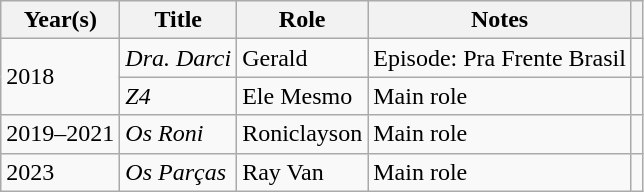<table class ="wikitable sortable">
<tr>
<th>Year(s)</th>
<th>Title</th>
<th>Role</th>
<th>Notes</th>
<th scope="col" class="unsortable"></th>
</tr>
<tr>
<td rowspan="2">2018</td>
<td><em>Dra. Darci</em></td>
<td>Gerald</td>
<td>Episode: Pra Frente Brasil</td>
<td></td>
</tr>
<tr>
<td><em>Z4</em></td>
<td>Ele Mesmo</td>
<td>Main role</td>
<td align="center"></td>
</tr>
<tr>
<td>2019–2021</td>
<td><em>Os Roni</em></td>
<td>Roniclayson</td>
<td>Main role</td>
<td align="center"></td>
</tr>
<tr>
<td>2023</td>
<td><em>Os Parças</em></td>
<td>Ray Van</td>
<td>Main role</td>
<td></td>
</tr>
</table>
